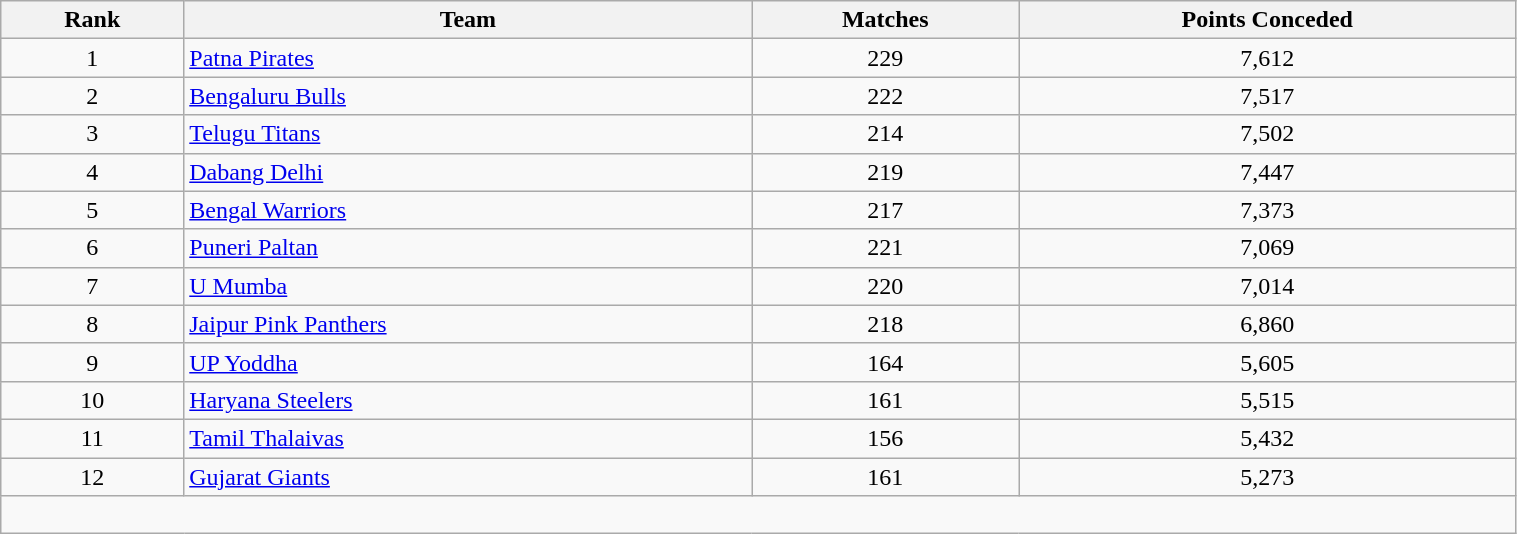<table class="wikitable" align="center" style="text-align: center; font-size: 100%; width:80%">
<tr>
<th>Rank</th>
<th>Team</th>
<th>Matches</th>
<th>Points Conceded</th>
</tr>
<tr>
<td>1</td>
<td style="text-align:left"><a href='#'>Patna Pirates</a></td>
<td>229</td>
<td>7,612</td>
</tr>
<tr>
<td>2</td>
<td style="text-align:left"><a href='#'>Bengaluru Bulls</a></td>
<td>222</td>
<td>7,517</td>
</tr>
<tr>
<td>3</td>
<td style="text-align:left"><a href='#'>Telugu Titans</a></td>
<td>214</td>
<td>7,502</td>
</tr>
<tr>
<td>4</td>
<td style="text-align:left"><a href='#'>Dabang Delhi</a></td>
<td>219</td>
<td>7,447</td>
</tr>
<tr>
<td>5</td>
<td style="text-align:left"><a href='#'>Bengal Warriors</a></td>
<td>217</td>
<td>7,373</td>
</tr>
<tr>
<td>6</td>
<td style="text-align:left"><a href='#'>Puneri Paltan</a></td>
<td>221</td>
<td>7,069</td>
</tr>
<tr>
<td>7</td>
<td style="text-align:left"><a href='#'>U Mumba</a></td>
<td>220</td>
<td>7,014</td>
</tr>
<tr>
<td>8</td>
<td style="text-align:left"><a href='#'>Jaipur Pink Panthers</a></td>
<td>218</td>
<td>6,860</td>
</tr>
<tr>
<td>9</td>
<td style="text-align:left"><a href='#'>UP Yoddha</a></td>
<td>164</td>
<td>5,605</td>
</tr>
<tr>
<td>10</td>
<td style="text-align:left"><a href='#'>Haryana Steelers</a></td>
<td>161</td>
<td>5,515</td>
</tr>
<tr>
<td>11</td>
<td style="text-align:left"><a href='#'>Tamil Thalaivas</a></td>
<td>156</td>
<td>5,432</td>
</tr>
<tr>
<td>12</td>
<td style="text-align:left"><a href='#'>Gujarat Giants</a></td>
<td>161</td>
<td>5,273</td>
</tr>
<tr>
<td colspan="6"><br></td>
</tr>
</table>
